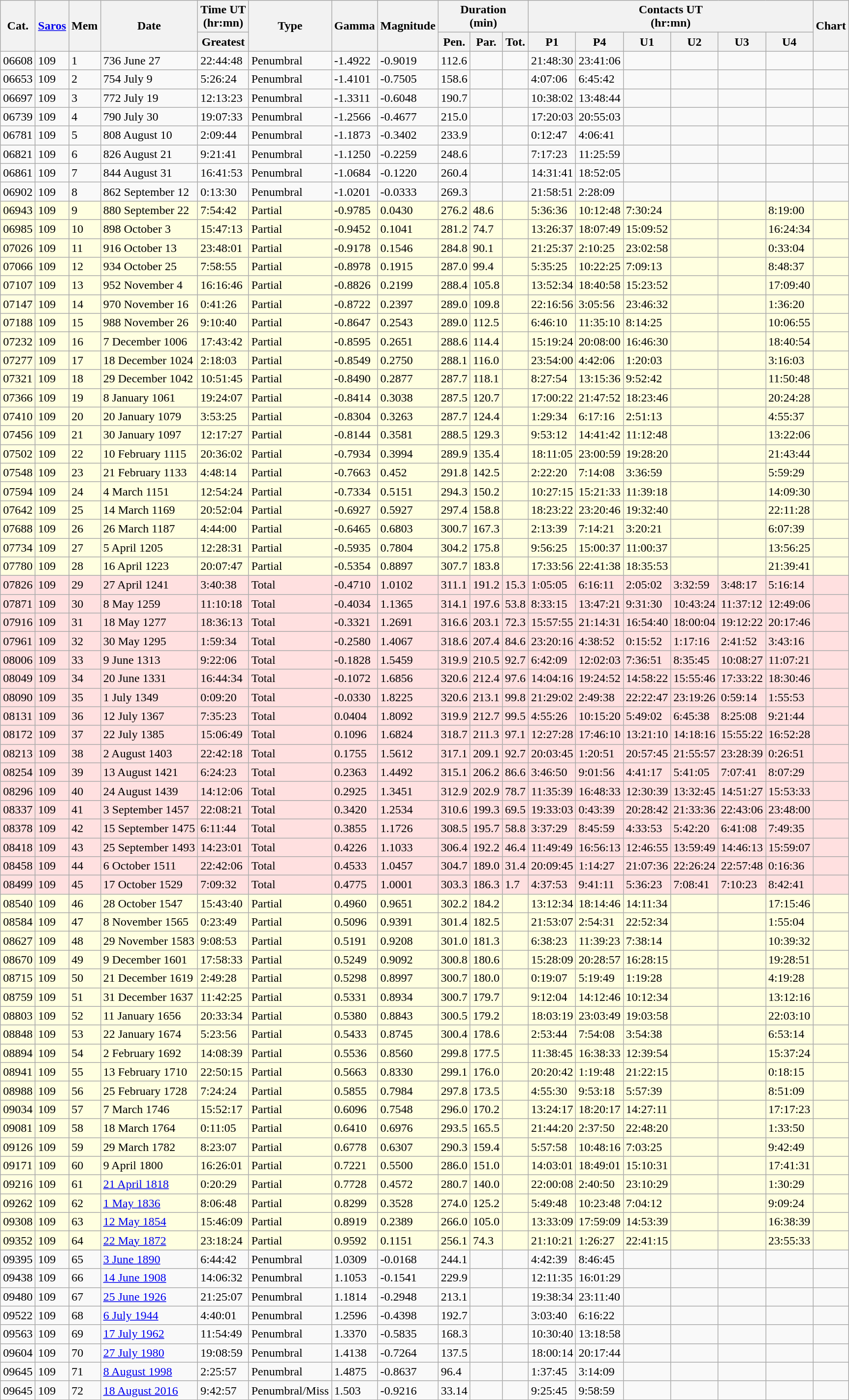<table class=wikitable>
<tr>
<th rowspan=2>Cat.</th>
<th rowspan=2><a href='#'>Saros</a></th>
<th rowspan=2>Mem</th>
<th rowspan=2>Date</th>
<th>Time UT<br>(hr:mn)</th>
<th rowspan=2>Type</th>
<th rowspan=2>Gamma</th>
<th rowspan=2>Magnitude</th>
<th colspan=3>Duration<br>(min)</th>
<th colspan=6>Contacts UT<br>(hr:mn)</th>
<th rowspan=2>Chart</th>
</tr>
<tr>
<th>Greatest</th>
<th>Pen.</th>
<th>Par.</th>
<th>Tot.</th>
<th>P1</th>
<th>P4</th>
<th>U1</th>
<th>U2</th>
<th>U3</th>
<th>U4</th>
</tr>
<tr>
<td>06608</td>
<td>109</td>
<td>1</td>
<td>736 June 27</td>
<td>22:44:48</td>
<td>Penumbral</td>
<td>-1.4922</td>
<td>-0.9019</td>
<td>112.6</td>
<td></td>
<td></td>
<td>21:48:30</td>
<td>23:41:06</td>
<td></td>
<td></td>
<td></td>
<td></td>
<td></td>
</tr>
<tr>
<td>06653</td>
<td>109</td>
<td>2</td>
<td>754 July 9</td>
<td>5:26:24</td>
<td>Penumbral</td>
<td>-1.4101</td>
<td>-0.7505</td>
<td>158.6</td>
<td></td>
<td></td>
<td>4:07:06</td>
<td>6:45:42</td>
<td></td>
<td></td>
<td></td>
<td></td>
<td></td>
</tr>
<tr>
<td>06697</td>
<td>109</td>
<td>3</td>
<td>772 July 19</td>
<td>12:13:23</td>
<td>Penumbral</td>
<td>-1.3311</td>
<td>-0.6048</td>
<td>190.7</td>
<td></td>
<td></td>
<td>10:38:02</td>
<td>13:48:44</td>
<td></td>
<td></td>
<td></td>
<td></td>
<td></td>
</tr>
<tr>
<td>06739</td>
<td>109</td>
<td>4</td>
<td>790 July 30</td>
<td>19:07:33</td>
<td>Penumbral</td>
<td>-1.2566</td>
<td>-0.4677</td>
<td>215.0</td>
<td></td>
<td></td>
<td>17:20:03</td>
<td>20:55:03</td>
<td></td>
<td></td>
<td></td>
<td></td>
<td></td>
</tr>
<tr>
<td>06781</td>
<td>109</td>
<td>5</td>
<td>808 August 10</td>
<td>2:09:44</td>
<td>Penumbral</td>
<td>-1.1873</td>
<td>-0.3402</td>
<td>233.9</td>
<td></td>
<td></td>
<td>0:12:47</td>
<td>4:06:41</td>
<td></td>
<td></td>
<td></td>
<td></td>
<td></td>
</tr>
<tr>
<td>06821</td>
<td>109</td>
<td>6</td>
<td>826 August 21</td>
<td>9:21:41</td>
<td>Penumbral</td>
<td>-1.1250</td>
<td>-0.2259</td>
<td>248.6</td>
<td></td>
<td></td>
<td>7:17:23</td>
<td>11:25:59</td>
<td></td>
<td></td>
<td></td>
<td></td>
<td></td>
</tr>
<tr>
<td>06861</td>
<td>109</td>
<td>7</td>
<td>844 August 31</td>
<td>16:41:53</td>
<td>Penumbral</td>
<td>-1.0684</td>
<td>-0.1220</td>
<td>260.4</td>
<td></td>
<td></td>
<td>14:31:41</td>
<td>18:52:05</td>
<td></td>
<td></td>
<td></td>
<td></td>
<td></td>
</tr>
<tr>
<td>06902</td>
<td>109</td>
<td>8</td>
<td>862 September 12</td>
<td>0:13:30</td>
<td>Penumbral</td>
<td>-1.0201</td>
<td>-0.0333</td>
<td>269.3</td>
<td></td>
<td></td>
<td>21:58:51</td>
<td>2:28:09</td>
<td></td>
<td></td>
<td></td>
<td></td>
<td></td>
</tr>
<tr bgcolor=#ffffe0>
<td>06943</td>
<td>109</td>
<td>9</td>
<td>880 September 22</td>
<td>7:54:42</td>
<td>Partial</td>
<td>-0.9785</td>
<td>0.0430</td>
<td>276.2</td>
<td>48.6</td>
<td></td>
<td>5:36:36</td>
<td>10:12:48</td>
<td>7:30:24</td>
<td></td>
<td></td>
<td>8:19:00</td>
<td></td>
</tr>
<tr bgcolor=#ffffe0>
<td>06985</td>
<td>109</td>
<td>10</td>
<td>898 October 3</td>
<td>15:47:13</td>
<td>Partial</td>
<td>-0.9452</td>
<td>0.1041</td>
<td>281.2</td>
<td>74.7</td>
<td></td>
<td>13:26:37</td>
<td>18:07:49</td>
<td>15:09:52</td>
<td></td>
<td></td>
<td>16:24:34</td>
<td></td>
</tr>
<tr bgcolor=#ffffe0>
<td>07026</td>
<td>109</td>
<td>11</td>
<td>916 October 13</td>
<td>23:48:01</td>
<td>Partial</td>
<td>-0.9178</td>
<td>0.1546</td>
<td>284.8</td>
<td>90.1</td>
<td></td>
<td>21:25:37</td>
<td>2:10:25</td>
<td>23:02:58</td>
<td></td>
<td></td>
<td>0:33:04</td>
<td></td>
</tr>
<tr bgcolor=#ffffe0>
<td>07066</td>
<td>109</td>
<td>12</td>
<td>934 October 25</td>
<td>7:58:55</td>
<td>Partial</td>
<td>-0.8978</td>
<td>0.1915</td>
<td>287.0</td>
<td>99.4</td>
<td></td>
<td>5:35:25</td>
<td>10:22:25</td>
<td>7:09:13</td>
<td></td>
<td></td>
<td>8:48:37</td>
<td></td>
</tr>
<tr bgcolor=#ffffe0>
<td>07107</td>
<td>109</td>
<td>13</td>
<td>952 November 4</td>
<td>16:16:46</td>
<td>Partial</td>
<td>-0.8826</td>
<td>0.2199</td>
<td>288.4</td>
<td>105.8</td>
<td></td>
<td>13:52:34</td>
<td>18:40:58</td>
<td>15:23:52</td>
<td></td>
<td></td>
<td>17:09:40</td>
<td></td>
</tr>
<tr bgcolor=#ffffe0>
<td>07147</td>
<td>109</td>
<td>14</td>
<td>970 November 16</td>
<td>0:41:26</td>
<td>Partial</td>
<td>-0.8722</td>
<td>0.2397</td>
<td>289.0</td>
<td>109.8</td>
<td></td>
<td>22:16:56</td>
<td>3:05:56</td>
<td>23:46:32</td>
<td></td>
<td></td>
<td>1:36:20</td>
<td></td>
</tr>
<tr bgcolor=#ffffe0>
<td>07188</td>
<td>109</td>
<td>15</td>
<td>988 November 26</td>
<td>9:10:40</td>
<td>Partial</td>
<td>-0.8647</td>
<td>0.2543</td>
<td>289.0</td>
<td>112.5</td>
<td></td>
<td>6:46:10</td>
<td>11:35:10</td>
<td>8:14:25</td>
<td></td>
<td></td>
<td>10:06:55</td>
<td></td>
</tr>
<tr bgcolor=#ffffe0>
<td>07232</td>
<td>109</td>
<td>16</td>
<td>7 December 1006</td>
<td>17:43:42</td>
<td>Partial</td>
<td>-0.8595</td>
<td>0.2651</td>
<td>288.6</td>
<td>114.4</td>
<td></td>
<td>15:19:24</td>
<td>20:08:00</td>
<td>16:46:30</td>
<td></td>
<td></td>
<td>18:40:54</td>
<td></td>
</tr>
<tr bgcolor=#ffffe0>
<td>07277</td>
<td>109</td>
<td>17</td>
<td>18 December 1024</td>
<td>2:18:03</td>
<td>Partial</td>
<td>-0.8549</td>
<td>0.2750</td>
<td>288.1</td>
<td>116.0</td>
<td></td>
<td>23:54:00</td>
<td>4:42:06</td>
<td>1:20:03</td>
<td></td>
<td></td>
<td>3:16:03</td>
<td></td>
</tr>
<tr bgcolor=#ffffe0>
<td>07321</td>
<td>109</td>
<td>18</td>
<td>29 December 1042</td>
<td>10:51:45</td>
<td>Partial</td>
<td>-0.8490</td>
<td>0.2877</td>
<td>287.7</td>
<td>118.1</td>
<td></td>
<td>8:27:54</td>
<td>13:15:36</td>
<td>9:52:42</td>
<td></td>
<td></td>
<td>11:50:48</td>
<td></td>
</tr>
<tr bgcolor=#ffffe0>
<td>07366</td>
<td>109</td>
<td>19</td>
<td>8 January 1061</td>
<td>19:24:07</td>
<td>Partial</td>
<td>-0.8414</td>
<td>0.3038</td>
<td>287.5</td>
<td>120.7</td>
<td></td>
<td>17:00:22</td>
<td>21:47:52</td>
<td>18:23:46</td>
<td></td>
<td></td>
<td>20:24:28</td>
<td></td>
</tr>
<tr bgcolor=#ffffe0>
<td>07410</td>
<td>109</td>
<td>20</td>
<td>20 January 1079</td>
<td>3:53:25</td>
<td>Partial</td>
<td>-0.8304</td>
<td>0.3263</td>
<td>287.7</td>
<td>124.4</td>
<td></td>
<td>1:29:34</td>
<td>6:17:16</td>
<td>2:51:13</td>
<td></td>
<td></td>
<td>4:55:37</td>
<td></td>
</tr>
<tr bgcolor=#ffffe0>
<td>07456</td>
<td>109</td>
<td>21</td>
<td>30 January 1097</td>
<td>12:17:27</td>
<td>Partial</td>
<td>-0.8144</td>
<td>0.3581</td>
<td>288.5</td>
<td>129.3</td>
<td></td>
<td>9:53:12</td>
<td>14:41:42</td>
<td>11:12:48</td>
<td></td>
<td></td>
<td>13:22:06</td>
<td></td>
</tr>
<tr bgcolor=#ffffe0>
<td>07502</td>
<td>109</td>
<td>22</td>
<td>10 February 1115</td>
<td>20:36:02</td>
<td>Partial</td>
<td>-0.7934</td>
<td>0.3994</td>
<td>289.9</td>
<td>135.4</td>
<td></td>
<td>18:11:05</td>
<td>23:00:59</td>
<td>19:28:20</td>
<td></td>
<td></td>
<td>21:43:44</td>
<td></td>
</tr>
<tr bgcolor=#ffffe0>
<td>07548</td>
<td>109</td>
<td>23</td>
<td>21 February 1133</td>
<td>4:48:14</td>
<td>Partial</td>
<td>-0.7663</td>
<td>0.452</td>
<td>291.8</td>
<td>142.5</td>
<td></td>
<td>2:22:20</td>
<td>7:14:08</td>
<td>3:36:59</td>
<td></td>
<td></td>
<td>5:59:29</td>
<td></td>
</tr>
<tr bgcolor=#ffffe0>
<td>07594</td>
<td>109</td>
<td>24</td>
<td>4 March 1151</td>
<td>12:54:24</td>
<td>Partial</td>
<td>-0.7334</td>
<td>0.5151</td>
<td>294.3</td>
<td>150.2</td>
<td></td>
<td>10:27:15</td>
<td>15:21:33</td>
<td>11:39:18</td>
<td></td>
<td></td>
<td>14:09:30</td>
<td></td>
</tr>
<tr bgcolor=#ffffe0>
<td>07642</td>
<td>109</td>
<td>25</td>
<td>14 March 1169</td>
<td>20:52:04</td>
<td>Partial</td>
<td>-0.6927</td>
<td>0.5927</td>
<td>297.4</td>
<td>158.8</td>
<td></td>
<td>18:23:22</td>
<td>23:20:46</td>
<td>19:32:40</td>
<td></td>
<td></td>
<td>22:11:28</td>
<td></td>
</tr>
<tr bgcolor=#ffffe0>
<td>07688</td>
<td>109</td>
<td>26</td>
<td>26 March 1187</td>
<td>4:44:00</td>
<td>Partial</td>
<td>-0.6465</td>
<td>0.6803</td>
<td>300.7</td>
<td>167.3</td>
<td></td>
<td>2:13:39</td>
<td>7:14:21</td>
<td>3:20:21</td>
<td></td>
<td></td>
<td>6:07:39</td>
<td></td>
</tr>
<tr bgcolor=#ffffe0>
<td>07734</td>
<td>109</td>
<td>27</td>
<td>5 April 1205</td>
<td>12:28:31</td>
<td>Partial</td>
<td>-0.5935</td>
<td>0.7804</td>
<td>304.2</td>
<td>175.8</td>
<td></td>
<td>9:56:25</td>
<td>15:00:37</td>
<td>11:00:37</td>
<td></td>
<td></td>
<td>13:56:25</td>
<td></td>
</tr>
<tr bgcolor=#ffffe0>
<td>07780</td>
<td>109</td>
<td>28</td>
<td>16 April 1223</td>
<td>20:07:47</td>
<td>Partial</td>
<td>-0.5354</td>
<td>0.8897</td>
<td>307.7</td>
<td>183.8</td>
<td></td>
<td>17:33:56</td>
<td>22:41:38</td>
<td>18:35:53</td>
<td></td>
<td></td>
<td>21:39:41</td>
<td></td>
</tr>
<tr bgcolor=#ffe0e0>
<td>07826</td>
<td>109</td>
<td>29</td>
<td>27 April 1241</td>
<td>3:40:38</td>
<td>Total</td>
<td>-0.4710</td>
<td>1.0102</td>
<td>311.1</td>
<td>191.2</td>
<td>15.3</td>
<td>1:05:05</td>
<td>6:16:11</td>
<td>2:05:02</td>
<td>3:32:59</td>
<td>3:48:17</td>
<td>5:16:14</td>
<td></td>
</tr>
<tr bgcolor=#ffe0e0>
<td>07871</td>
<td>109</td>
<td>30</td>
<td>8 May 1259</td>
<td>11:10:18</td>
<td>Total</td>
<td>-0.4034</td>
<td>1.1365</td>
<td>314.1</td>
<td>197.6</td>
<td>53.8</td>
<td>8:33:15</td>
<td>13:47:21</td>
<td>9:31:30</td>
<td>10:43:24</td>
<td>11:37:12</td>
<td>12:49:06</td>
<td></td>
</tr>
<tr bgcolor=#ffe0e0>
<td>07916</td>
<td>109</td>
<td>31</td>
<td>18 May 1277</td>
<td>18:36:13</td>
<td>Total</td>
<td>-0.3321</td>
<td>1.2691</td>
<td>316.6</td>
<td>203.1</td>
<td>72.3</td>
<td>15:57:55</td>
<td>21:14:31</td>
<td>16:54:40</td>
<td>18:00:04</td>
<td>19:12:22</td>
<td>20:17:46</td>
<td></td>
</tr>
<tr bgcolor=#ffe0e0>
<td>07961</td>
<td>109</td>
<td>32</td>
<td>30 May 1295</td>
<td>1:59:34</td>
<td>Total</td>
<td>-0.2580</td>
<td>1.4067</td>
<td>318.6</td>
<td>207.4</td>
<td>84.6</td>
<td>23:20:16</td>
<td>4:38:52</td>
<td>0:15:52</td>
<td>1:17:16</td>
<td>2:41:52</td>
<td>3:43:16</td>
<td></td>
</tr>
<tr bgcolor=#ffe0e0>
<td>08006</td>
<td>109</td>
<td>33</td>
<td>9 June 1313</td>
<td>9:22:06</td>
<td>Total</td>
<td>-0.1828</td>
<td>1.5459</td>
<td>319.9</td>
<td>210.5</td>
<td>92.7</td>
<td>6:42:09</td>
<td>12:02:03</td>
<td>7:36:51</td>
<td>8:35:45</td>
<td>10:08:27</td>
<td>11:07:21</td>
<td></td>
</tr>
<tr bgcolor=#ffe0e0>
<td>08049</td>
<td>109</td>
<td>34</td>
<td>20 June 1331</td>
<td>16:44:34</td>
<td>Total</td>
<td>-0.1072</td>
<td>1.6856</td>
<td>320.6</td>
<td>212.4</td>
<td>97.6</td>
<td>14:04:16</td>
<td>19:24:52</td>
<td>14:58:22</td>
<td>15:55:46</td>
<td>17:33:22</td>
<td>18:30:46</td>
<td></td>
</tr>
<tr bgcolor=#ffe0e0>
<td>08090</td>
<td>109</td>
<td>35</td>
<td>1 July 1349</td>
<td>0:09:20</td>
<td>Total</td>
<td>-0.0330</td>
<td>1.8225</td>
<td>320.6</td>
<td>213.1</td>
<td>99.8</td>
<td>21:29:02</td>
<td>2:49:38</td>
<td>22:22:47</td>
<td>23:19:26</td>
<td>0:59:14</td>
<td>1:55:53</td>
<td></td>
</tr>
<tr bgcolor=#ffe0e0>
<td>08131</td>
<td>109</td>
<td>36</td>
<td>12 July 1367</td>
<td>7:35:23</td>
<td>Total</td>
<td>0.0404</td>
<td>1.8092</td>
<td>319.9</td>
<td>212.7</td>
<td>99.5</td>
<td>4:55:26</td>
<td>10:15:20</td>
<td>5:49:02</td>
<td>6:45:38</td>
<td>8:25:08</td>
<td>9:21:44</td>
<td></td>
</tr>
<tr bgcolor=#ffe0e0>
<td>08172</td>
<td>109</td>
<td>37</td>
<td>22 July 1385</td>
<td>15:06:49</td>
<td>Total</td>
<td>0.1096</td>
<td>1.6824</td>
<td>318.7</td>
<td>211.3</td>
<td>97.1</td>
<td>12:27:28</td>
<td>17:46:10</td>
<td>13:21:10</td>
<td>14:18:16</td>
<td>15:55:22</td>
<td>16:52:28</td>
<td></td>
</tr>
<tr bgcolor=#ffe0e0>
<td>08213</td>
<td>109</td>
<td>38</td>
<td>2 August 1403</td>
<td>22:42:18</td>
<td>Total</td>
<td>0.1755</td>
<td>1.5612</td>
<td>317.1</td>
<td>209.1</td>
<td>92.7</td>
<td>20:03:45</td>
<td>1:20:51</td>
<td>20:57:45</td>
<td>21:55:57</td>
<td>23:28:39</td>
<td>0:26:51</td>
<td></td>
</tr>
<tr bgcolor=#ffe0e0>
<td>08254</td>
<td>109</td>
<td>39</td>
<td>13 August 1421</td>
<td>6:24:23</td>
<td>Total</td>
<td>0.2363</td>
<td>1.4492</td>
<td>315.1</td>
<td>206.2</td>
<td>86.6</td>
<td>3:46:50</td>
<td>9:01:56</td>
<td>4:41:17</td>
<td>5:41:05</td>
<td>7:07:41</td>
<td>8:07:29</td>
<td></td>
</tr>
<tr bgcolor=#ffe0e0>
<td>08296</td>
<td>109</td>
<td>40</td>
<td>24 August 1439</td>
<td>14:12:06</td>
<td>Total</td>
<td>0.2925</td>
<td>1.3451</td>
<td>312.9</td>
<td>202.9</td>
<td>78.7</td>
<td>11:35:39</td>
<td>16:48:33</td>
<td>12:30:39</td>
<td>13:32:45</td>
<td>14:51:27</td>
<td>15:53:33</td>
<td></td>
</tr>
<tr bgcolor=#ffe0e0>
<td>08337</td>
<td>109</td>
<td>41</td>
<td>3 September 1457</td>
<td>22:08:21</td>
<td>Total</td>
<td>0.3420</td>
<td>1.2534</td>
<td>310.6</td>
<td>199.3</td>
<td>69.5</td>
<td>19:33:03</td>
<td>0:43:39</td>
<td>20:28:42</td>
<td>21:33:36</td>
<td>22:43:06</td>
<td>23:48:00</td>
<td></td>
</tr>
<tr bgcolor=#ffe0e0>
<td>08378</td>
<td>109</td>
<td>42</td>
<td>15 September 1475</td>
<td>6:11:44</td>
<td>Total</td>
<td>0.3855</td>
<td>1.1726</td>
<td>308.5</td>
<td>195.7</td>
<td>58.8</td>
<td>3:37:29</td>
<td>8:45:59</td>
<td>4:33:53</td>
<td>5:42:20</td>
<td>6:41:08</td>
<td>7:49:35</td>
<td></td>
</tr>
<tr bgcolor=#ffe0e0>
<td>08418</td>
<td>109</td>
<td>43</td>
<td>25 September 1493</td>
<td>14:23:01</td>
<td>Total</td>
<td>0.4226</td>
<td>1.1033</td>
<td>306.4</td>
<td>192.2</td>
<td>46.4</td>
<td>11:49:49</td>
<td>16:56:13</td>
<td>12:46:55</td>
<td>13:59:49</td>
<td>14:46:13</td>
<td>15:59:07</td>
<td></td>
</tr>
<tr bgcolor=#ffe0e0>
<td>08458</td>
<td>109</td>
<td>44</td>
<td>6 October 1511</td>
<td>22:42:06</td>
<td>Total</td>
<td>0.4533</td>
<td>1.0457</td>
<td>304.7</td>
<td>189.0</td>
<td>31.4</td>
<td>20:09:45</td>
<td>1:14:27</td>
<td>21:07:36</td>
<td>22:26:24</td>
<td>22:57:48</td>
<td>0:16:36</td>
<td></td>
</tr>
<tr bgcolor=#ffe0e0>
<td>08499</td>
<td>109</td>
<td>45</td>
<td>17 October 1529</td>
<td>7:09:32</td>
<td>Total</td>
<td>0.4775</td>
<td>1.0001</td>
<td>303.3</td>
<td>186.3</td>
<td>1.7</td>
<td>4:37:53</td>
<td>9:41:11</td>
<td>5:36:23</td>
<td>7:08:41</td>
<td>7:10:23</td>
<td>8:42:41</td>
<td></td>
</tr>
<tr bgcolor=#ffffe0>
<td>08540</td>
<td>109</td>
<td>46</td>
<td>28 October 1547</td>
<td>15:43:40</td>
<td>Partial</td>
<td>0.4960</td>
<td>0.9651</td>
<td>302.2</td>
<td>184.2</td>
<td></td>
<td>13:12:34</td>
<td>18:14:46</td>
<td>14:11:34</td>
<td></td>
<td></td>
<td>17:15:46</td>
<td></td>
</tr>
<tr bgcolor=#ffffe0>
<td>08584</td>
<td>109</td>
<td>47</td>
<td>8 November 1565</td>
<td>0:23:49</td>
<td>Partial</td>
<td>0.5096</td>
<td>0.9391</td>
<td>301.4</td>
<td>182.5</td>
<td></td>
<td>21:53:07</td>
<td>2:54:31</td>
<td>22:52:34</td>
<td></td>
<td></td>
<td>1:55:04</td>
<td></td>
</tr>
<tr bgcolor=#ffffe0>
<td>08627</td>
<td>109</td>
<td>48</td>
<td>29 November 1583</td>
<td>9:08:53</td>
<td>Partial</td>
<td>0.5191</td>
<td>0.9208</td>
<td>301.0</td>
<td>181.3</td>
<td></td>
<td>6:38:23</td>
<td>11:39:23</td>
<td>7:38:14</td>
<td></td>
<td></td>
<td>10:39:32</td>
<td></td>
</tr>
<tr bgcolor=#ffffe0>
<td>08670</td>
<td>109</td>
<td>49</td>
<td>9 December 1601</td>
<td>17:58:33</td>
<td>Partial</td>
<td>0.5249</td>
<td>0.9092</td>
<td>300.8</td>
<td>180.6</td>
<td></td>
<td>15:28:09</td>
<td>20:28:57</td>
<td>16:28:15</td>
<td></td>
<td></td>
<td>19:28:51</td>
<td></td>
</tr>
<tr bgcolor=#ffffe0>
<td>08715</td>
<td>109</td>
<td>50</td>
<td>21 December 1619</td>
<td>2:49:28</td>
<td>Partial</td>
<td>0.5298</td>
<td>0.8997</td>
<td>300.7</td>
<td>180.0</td>
<td></td>
<td>0:19:07</td>
<td>5:19:49</td>
<td>1:19:28</td>
<td></td>
<td></td>
<td>4:19:28</td>
<td></td>
</tr>
<tr bgcolor=#ffffe0>
<td>08759</td>
<td>109</td>
<td>51</td>
<td>31 December 1637</td>
<td>11:42:25</td>
<td>Partial</td>
<td>0.5331</td>
<td>0.8934</td>
<td>300.7</td>
<td>179.7</td>
<td></td>
<td>9:12:04</td>
<td>14:12:46</td>
<td>10:12:34</td>
<td></td>
<td></td>
<td>13:12:16</td>
<td></td>
</tr>
<tr bgcolor=#ffffe0>
<td>08803</td>
<td>109</td>
<td>52</td>
<td>11 January 1656</td>
<td>20:33:34</td>
<td>Partial</td>
<td>0.5380</td>
<td>0.8843</td>
<td>300.5</td>
<td>179.2</td>
<td></td>
<td>18:03:19</td>
<td>23:03:49</td>
<td>19:03:58</td>
<td></td>
<td></td>
<td>22:03:10</td>
<td></td>
</tr>
<tr bgcolor=#ffffe0>
<td>08848</td>
<td>109</td>
<td>53</td>
<td>22 January 1674</td>
<td>5:23:56</td>
<td>Partial</td>
<td>0.5433</td>
<td>0.8745</td>
<td>300.4</td>
<td>178.6</td>
<td></td>
<td>2:53:44</td>
<td>7:54:08</td>
<td>3:54:38</td>
<td></td>
<td></td>
<td>6:53:14</td>
<td></td>
</tr>
<tr bgcolor=#ffffe0>
<td>08894</td>
<td>109</td>
<td>54</td>
<td>2 February 1692</td>
<td>14:08:39</td>
<td>Partial</td>
<td>0.5536</td>
<td>0.8560</td>
<td>299.8</td>
<td>177.5</td>
<td></td>
<td>11:38:45</td>
<td>16:38:33</td>
<td>12:39:54</td>
<td></td>
<td></td>
<td>15:37:24</td>
<td></td>
</tr>
<tr bgcolor=#ffffe0>
<td>08941</td>
<td>109</td>
<td>55</td>
<td>13 February 1710</td>
<td>22:50:15</td>
<td>Partial</td>
<td>0.5663</td>
<td>0.8330</td>
<td>299.1</td>
<td>176.0</td>
<td></td>
<td>20:20:42</td>
<td>1:19:48</td>
<td>21:22:15</td>
<td></td>
<td></td>
<td>0:18:15</td>
<td></td>
</tr>
<tr bgcolor=#ffffe0>
<td>08988</td>
<td>109</td>
<td>56</td>
<td>25 February 1728</td>
<td>7:24:24</td>
<td>Partial</td>
<td>0.5855</td>
<td>0.7984</td>
<td>297.8</td>
<td>173.5</td>
<td></td>
<td>4:55:30</td>
<td>9:53:18</td>
<td>5:57:39</td>
<td></td>
<td></td>
<td>8:51:09</td>
<td></td>
</tr>
<tr bgcolor=#ffffe0>
<td>09034</td>
<td>109</td>
<td>57</td>
<td>7 March 1746</td>
<td>15:52:17</td>
<td>Partial</td>
<td>0.6096</td>
<td>0.7548</td>
<td>296.0</td>
<td>170.2</td>
<td></td>
<td>13:24:17</td>
<td>18:20:17</td>
<td>14:27:11</td>
<td></td>
<td></td>
<td>17:17:23</td>
<td></td>
</tr>
<tr bgcolor=#ffffe0>
<td>09081</td>
<td>109</td>
<td>58</td>
<td>18 March 1764</td>
<td>0:11:05</td>
<td>Partial</td>
<td>0.6410</td>
<td>0.6976</td>
<td>293.5</td>
<td>165.5</td>
<td></td>
<td>21:44:20</td>
<td>2:37:50</td>
<td>22:48:20</td>
<td></td>
<td></td>
<td>1:33:50</td>
<td></td>
</tr>
<tr bgcolor=#ffffe0>
<td>09126</td>
<td>109</td>
<td>59</td>
<td>29 March 1782</td>
<td>8:23:07</td>
<td>Partial</td>
<td>0.6778</td>
<td>0.6307</td>
<td>290.3</td>
<td>159.4</td>
<td></td>
<td>5:57:58</td>
<td>10:48:16</td>
<td>7:03:25</td>
<td></td>
<td></td>
<td>9:42:49</td>
<td></td>
</tr>
<tr bgcolor=#ffffe0>
<td>09171</td>
<td>109</td>
<td>60</td>
<td>9 April 1800</td>
<td>16:26:01</td>
<td>Partial</td>
<td>0.7221</td>
<td>0.5500</td>
<td>286.0</td>
<td>151.0</td>
<td></td>
<td>14:03:01</td>
<td>18:49:01</td>
<td>15:10:31</td>
<td></td>
<td></td>
<td>17:41:31</td>
<td></td>
</tr>
<tr bgcolor=#ffffe0>
<td>09216</td>
<td>109</td>
<td>61</td>
<td><a href='#'>21 April 1818</a></td>
<td>0:20:29</td>
<td>Partial</td>
<td>0.7728</td>
<td>0.4572</td>
<td>280.7</td>
<td>140.0</td>
<td></td>
<td>22:00:08</td>
<td>2:40:50</td>
<td>23:10:29</td>
<td></td>
<td></td>
<td>1:30:29</td>
<td></td>
</tr>
<tr bgcolor=#ffffe0>
<td>09262</td>
<td>109</td>
<td>62</td>
<td><a href='#'>1 May 1836</a></td>
<td>8:06:48</td>
<td>Partial</td>
<td>0.8299</td>
<td>0.3528</td>
<td>274.0</td>
<td>125.2</td>
<td></td>
<td>5:49:48</td>
<td>10:23:48</td>
<td>7:04:12</td>
<td></td>
<td></td>
<td>9:09:24</td>
<td></td>
</tr>
<tr bgcolor=#ffffe0>
<td>09308</td>
<td>109</td>
<td>63</td>
<td><a href='#'>12 May 1854</a></td>
<td>15:46:09</td>
<td>Partial</td>
<td>0.8919</td>
<td>0.2389</td>
<td>266.0</td>
<td>105.0</td>
<td></td>
<td>13:33:09</td>
<td>17:59:09</td>
<td>14:53:39</td>
<td></td>
<td></td>
<td>16:38:39</td>
<td></td>
</tr>
<tr bgcolor=#ffffe0>
<td>09352</td>
<td>109</td>
<td>64</td>
<td><a href='#'>22 May 1872</a></td>
<td>23:18:24</td>
<td>Partial</td>
<td>0.9592</td>
<td>0.1151</td>
<td>256.1</td>
<td>74.3</td>
<td></td>
<td>21:10:21</td>
<td>1:26:27</td>
<td>22:41:15</td>
<td></td>
<td></td>
<td>23:55:33</td>
<td></td>
</tr>
<tr>
<td>09395</td>
<td>109</td>
<td>65</td>
<td><a href='#'>3 June 1890</a></td>
<td>6:44:42</td>
<td>Penumbral</td>
<td>1.0309</td>
<td>-0.0168</td>
<td>244.1</td>
<td></td>
<td></td>
<td>4:42:39</td>
<td>8:46:45</td>
<td></td>
<td></td>
<td></td>
<td></td>
<td></td>
</tr>
<tr>
<td>09438</td>
<td>109</td>
<td>66</td>
<td><a href='#'>14 June 1908</a></td>
<td>14:06:32</td>
<td>Penumbral</td>
<td>1.1053</td>
<td>-0.1541</td>
<td>229.9</td>
<td></td>
<td></td>
<td>12:11:35</td>
<td>16:01:29</td>
<td></td>
<td></td>
<td></td>
<td></td>
<td></td>
</tr>
<tr>
<td>09480</td>
<td>109</td>
<td>67</td>
<td><a href='#'>25 June 1926</a></td>
<td>21:25:07</td>
<td>Penumbral</td>
<td>1.1814</td>
<td>-0.2948</td>
<td>213.1</td>
<td></td>
<td></td>
<td>19:38:34</td>
<td>23:11:40</td>
<td></td>
<td></td>
<td></td>
<td></td>
<td></td>
</tr>
<tr>
<td>09522</td>
<td>109</td>
<td>68</td>
<td><a href='#'>6 July 1944</a></td>
<td>4:40:01</td>
<td>Penumbral</td>
<td>1.2596</td>
<td>-0.4398</td>
<td>192.7</td>
<td></td>
<td></td>
<td>3:03:40</td>
<td>6:16:22</td>
<td></td>
<td></td>
<td></td>
<td></td>
<td></td>
</tr>
<tr>
<td>09563</td>
<td>109</td>
<td>69</td>
<td><a href='#'>17 July 1962</a></td>
<td>11:54:49</td>
<td>Penumbral</td>
<td>1.3370</td>
<td>-0.5835</td>
<td>168.3</td>
<td></td>
<td></td>
<td>10:30:40</td>
<td>13:18:58</td>
<td></td>
<td></td>
<td></td>
<td></td>
<td></td>
</tr>
<tr>
<td>09604</td>
<td>109</td>
<td>70</td>
<td><a href='#'>27 July 1980</a></td>
<td>19:08:59</td>
<td>Penumbral</td>
<td>1.4138</td>
<td>-0.7264</td>
<td>137.5</td>
<td></td>
<td></td>
<td>18:00:14</td>
<td>20:17:44</td>
<td></td>
<td></td>
<td></td>
<td></td>
<td></td>
</tr>
<tr>
<td>09645</td>
<td>109</td>
<td>71</td>
<td><a href='#'>8 August 1998</a></td>
<td>2:25:57</td>
<td>Penumbral</td>
<td>1.4875</td>
<td>-0.8637</td>
<td>96.4</td>
<td></td>
<td></td>
<td>1:37:45</td>
<td>3:14:09</td>
<td></td>
<td></td>
<td></td>
<td></td>
<td></td>
</tr>
<tr>
<td>09645</td>
<td>109</td>
<td>72</td>
<td><a href='#'>18 August 2016</a></td>
<td>9:42:57</td>
<td>Penumbral/Miss</td>
<td>1.503</td>
<td>-0.9216</td>
<td>33.14</td>
<td></td>
<td></td>
<td>9:25:45</td>
<td>9:58:59</td>
<td></td>
<td></td>
<td></td>
<td></td>
<td></td>
</tr>
</table>
